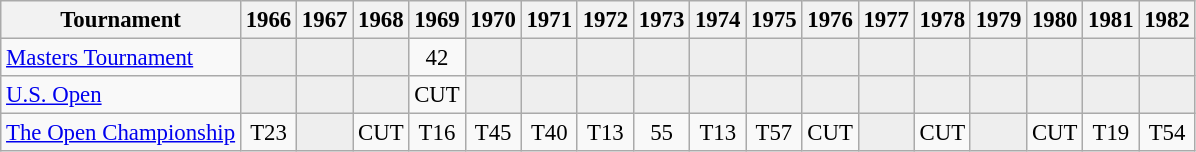<table class="wikitable" style="font-size:95%;text-align:center;">
<tr>
<th>Tournament</th>
<th>1966</th>
<th>1967</th>
<th>1968</th>
<th>1969</th>
<th>1970</th>
<th>1971</th>
<th>1972</th>
<th>1973</th>
<th>1974</th>
<th>1975</th>
<th>1976</th>
<th>1977</th>
<th>1978</th>
<th>1979</th>
<th>1980</th>
<th>1981</th>
<th>1982</th>
</tr>
<tr>
<td align=left><a href='#'>Masters Tournament</a></td>
<td style="background:#eeeeee;"></td>
<td style="background:#eeeeee;"></td>
<td style="background:#eeeeee;"></td>
<td>42</td>
<td style="background:#eeeeee;"></td>
<td style="background:#eeeeee;"></td>
<td style="background:#eeeeee;"></td>
<td style="background:#eeeeee;"></td>
<td style="background:#eeeeee;"></td>
<td style="background:#eeeeee;"></td>
<td style="background:#eeeeee;"></td>
<td style="background:#eeeeee;"></td>
<td style="background:#eeeeee;"></td>
<td style="background:#eeeeee;"></td>
<td style="background:#eeeeee;"></td>
<td style="background:#eeeeee;"></td>
<td style="background:#eeeeee;"></td>
</tr>
<tr>
<td align=left><a href='#'>U.S. Open</a></td>
<td style="background:#eeeeee;"></td>
<td style="background:#eeeeee;"></td>
<td style="background:#eeeeee;"></td>
<td>CUT</td>
<td style="background:#eeeeee;"></td>
<td style="background:#eeeeee;"></td>
<td style="background:#eeeeee;"></td>
<td style="background:#eeeeee;"></td>
<td style="background:#eeeeee;"></td>
<td style="background:#eeeeee;"></td>
<td style="background:#eeeeee;"></td>
<td style="background:#eeeeee;"></td>
<td style="background:#eeeeee;"></td>
<td style="background:#eeeeee;"></td>
<td style="background:#eeeeee;"></td>
<td style="background:#eeeeee;"></td>
<td style="background:#eeeeee;"></td>
</tr>
<tr>
<td align=left><a href='#'>The Open Championship</a></td>
<td>T23</td>
<td style="background:#eeeeee;"></td>
<td>CUT</td>
<td>T16</td>
<td>T45</td>
<td>T40</td>
<td>T13</td>
<td>55</td>
<td>T13</td>
<td>T57</td>
<td>CUT</td>
<td style="background:#eeeeee;"></td>
<td>CUT</td>
<td style="background:#eeeeee;"></td>
<td>CUT</td>
<td>T19</td>
<td>T54</td>
</tr>
</table>
